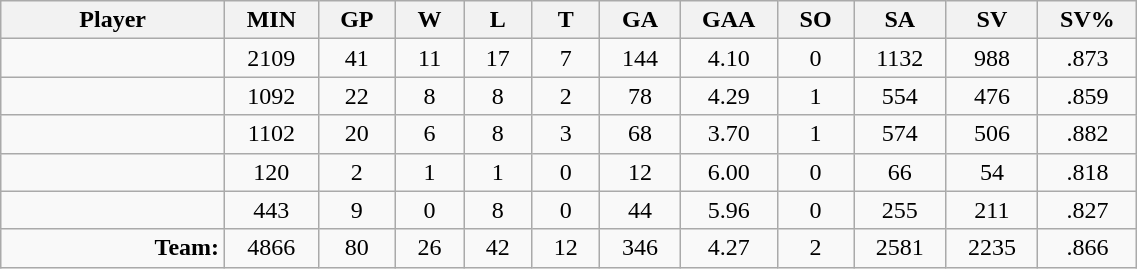<table class="wikitable sortable" width="60%">
<tr>
<th bgcolor="#DDDDFF" width="10%">Player</th>
<th width="3%" bgcolor="#DDDDFF" title="Minutes played">MIN</th>
<th width="3%" bgcolor="#DDDDFF" title="Games played in">GP</th>
<th width="3%" bgcolor="#DDDDFF" title="Wins">W</th>
<th width="3%" bgcolor="#DDDDFF"title="Losses">L</th>
<th width="3%" bgcolor="#DDDDFF" title="Ties">T</th>
<th width="3%" bgcolor="#DDDDFF" title="Goals against">GA</th>
<th width="3%" bgcolor="#DDDDFF" title="Goals against average">GAA</th>
<th width="3%" bgcolor="#DDDDFF"title="Shut-outs">SO</th>
<th width="3%" bgcolor="#DDDDFF" title="Shots against">SA</th>
<th width="3%" bgcolor="#DDDDFF" title="Shots saved">SV</th>
<th width="3%" bgcolor="#DDDDFF" title="Save percentage">SV%</th>
</tr>
<tr align="center">
<td align="right"></td>
<td>2109</td>
<td>41</td>
<td>11</td>
<td>17</td>
<td>7</td>
<td>144</td>
<td>4.10</td>
<td>0</td>
<td>1132</td>
<td>988</td>
<td>.873</td>
</tr>
<tr align="center">
<td align="right"></td>
<td>1092</td>
<td>22</td>
<td>8</td>
<td>8</td>
<td>2</td>
<td>78</td>
<td>4.29</td>
<td>1</td>
<td>554</td>
<td>476</td>
<td>.859</td>
</tr>
<tr align="center">
<td align="right"></td>
<td>1102</td>
<td>20</td>
<td>6</td>
<td>8</td>
<td>3</td>
<td>68</td>
<td>3.70</td>
<td>1</td>
<td>574</td>
<td>506</td>
<td>.882</td>
</tr>
<tr align="center">
<td align="right"></td>
<td>120</td>
<td>2</td>
<td>1</td>
<td>1</td>
<td>0</td>
<td>12</td>
<td>6.00</td>
<td>0</td>
<td>66</td>
<td>54</td>
<td>.818</td>
</tr>
<tr align="center">
<td align="right"></td>
<td>443</td>
<td>9</td>
<td>0</td>
<td>8</td>
<td>0</td>
<td>44</td>
<td>5.96</td>
<td>0</td>
<td>255</td>
<td>211</td>
<td>.827</td>
</tr>
<tr align="center">
<td align="right"><strong>Team:</strong></td>
<td>4866</td>
<td>80</td>
<td>26</td>
<td>42</td>
<td>12</td>
<td>346</td>
<td>4.27</td>
<td>2</td>
<td>2581</td>
<td>2235</td>
<td>.866</td>
</tr>
</table>
